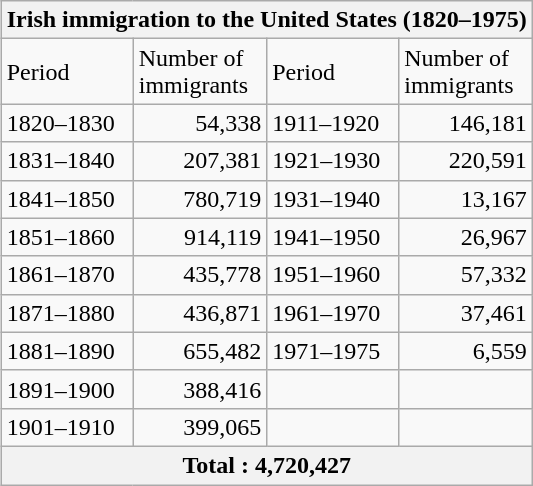<table class="wikitable" style="float:right; margin:1em;">
<tr>
<th colspan="4">Irish immigration to the United States (1820–1975)</th>
</tr>
<tr>
<td>Period</td>
<td>Number of<br>immigrants</td>
<td>Period</td>
<td>Number of<br>immigrants</td>
</tr>
<tr>
<td>1820–1830</td>
<td style="text-align:right;">54,338</td>
<td>1911–1920</td>
<td style="text-align:right;">146,181</td>
</tr>
<tr>
<td>1831–1840</td>
<td style="text-align:right;">207,381</td>
<td>1921–1930</td>
<td align="right">220,591</td>
</tr>
<tr>
<td>1841–1850</td>
<td style="text-align:right;">780,719</td>
<td>1931–1940</td>
<td style="text-align:right;">13,167</td>
</tr>
<tr>
<td>1851–1860</td>
<td style="text-align:right;">914,119</td>
<td>1941–1950</td>
<td style="text-align:right;">26,967</td>
</tr>
<tr>
<td>1861–1870</td>
<td style="text-align:right;">435,778</td>
<td>1951–1960</td>
<td style="text-align:right;">57,332</td>
</tr>
<tr>
<td>1871–1880</td>
<td style="text-align:right;">436,871</td>
<td>1961–1970</td>
<td style="text-align:right;">37,461</td>
</tr>
<tr>
<td>1881–1890</td>
<td style="text-align:right;">655,482</td>
<td>1971–1975</td>
<td style="text-align:right;">6,559</td>
</tr>
<tr>
<td>1891–1900</td>
<td style="text-align:right;">388,416</td>
<td></td>
<td style="text-align:right;"></td>
</tr>
<tr>
<td>1901–1910</td>
<td style="text-align:right;">399,065</td>
<td></td>
<td style="text-align:right;"></td>
</tr>
<tr>
<th colspan="4">Total : 4,720,427</th>
</tr>
</table>
